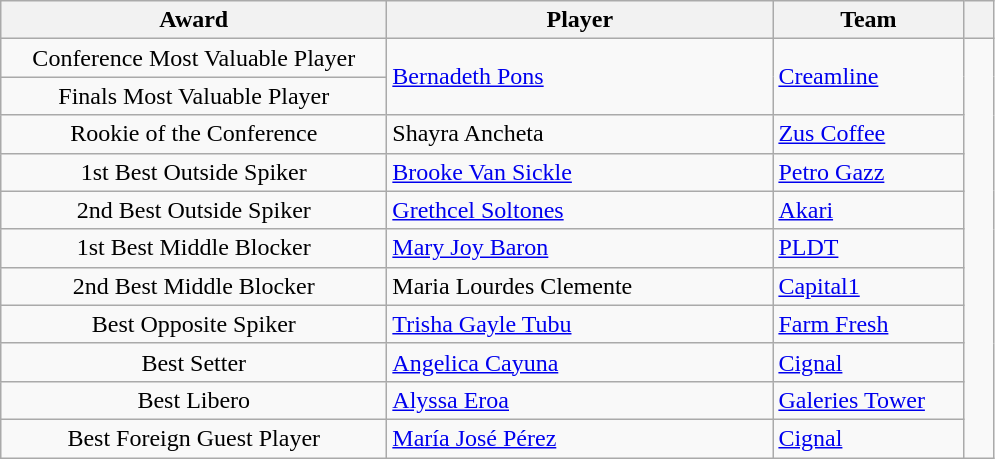<table class="wikitable">
<tr>
<th width=250>Award</th>
<th width=250>Player</th>
<th width=120>Team</th>
<th width=12></th>
</tr>
<tr>
<td style="text-align:center">Conference Most Valuable Player</td>
<td rowspan=2><a href='#'>Bernadeth Pons</a></td>
<td rowspan=2><a href='#'>Creamline</a></td>
<td rowspan="12" style="text-align:center"></td>
</tr>
<tr>
<td style="text-align:center">Finals Most Valuable Player</td>
</tr>
<tr>
<td style="text-align:center">Rookie of the Conference</td>
<td>Shayra Ancheta</td>
<td><a href='#'>Zus Coffee</a></td>
</tr>
<tr>
<td style="text-align:center">1st Best Outside Spiker</td>
<td><a href='#'>Brooke Van Sickle</a></td>
<td><a href='#'>Petro Gazz</a></td>
</tr>
<tr>
<td style="text-align:center">2nd Best Outside Spiker</td>
<td><a href='#'>Grethcel Soltones</a></td>
<td><a href='#'>Akari</a></td>
</tr>
<tr>
<td style="text-align:center">1st Best Middle Blocker</td>
<td><a href='#'>Mary Joy Baron</a></td>
<td><a href='#'>PLDT</a></td>
</tr>
<tr>
<td style="text-align:center">2nd Best Middle Blocker</td>
<td>Maria Lourdes Clemente</td>
<td><a href='#'>Capital1</a></td>
</tr>
<tr>
<td style="text-align:center">Best Opposite Spiker</td>
<td><a href='#'>Trisha Gayle Tubu</a></td>
<td><a href='#'>Farm Fresh</a></td>
</tr>
<tr>
<td style="text-align:center">Best Setter</td>
<td><a href='#'>Angelica Cayuna</a></td>
<td><a href='#'>Cignal</a></td>
</tr>
<tr>
<td style="text-align:center">Best Libero</td>
<td><a href='#'>Alyssa Eroa</a></td>
<td><a href='#'>Galeries Tower</a></td>
</tr>
<tr>
<td style="text-align:center">Best Foreign Guest Player</td>
<td><a href='#'>María José Pérez</a></td>
<td><a href='#'>Cignal</a></td>
</tr>
</table>
